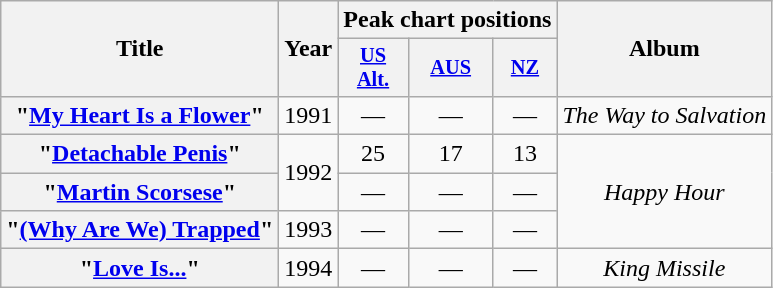<table class="wikitable plainrowheaders" style="text-align:center;">
<tr>
<th rowspan="2">Title</th>
<th rowspan="2">Year</th>
<th colspan="3">Peak chart positions</th>
<th rowspan="2">Album</th>
</tr>
<tr>
<th scope="col" style="font-size:85%"><a href='#'>US<br>Alt.</a><br></th>
<th scope="col" style="font-size:85%"><a href='#'>AUS</a><br></th>
<th scope="col" style="font-size:85%"><a href='#'>NZ</a><br></th>
</tr>
<tr>
<th scope="row">"<a href='#'>My Heart Is a Flower</a>"</th>
<td>1991</td>
<td>—</td>
<td>—</td>
<td>—</td>
<td><em>The Way to Salvation</em></td>
</tr>
<tr>
<th scope="row">"<a href='#'>Detachable Penis</a>"</th>
<td rowspan="2">1992</td>
<td>25</td>
<td>17</td>
<td>13</td>
<td rowspan="3"><em>Happy Hour</em></td>
</tr>
<tr>
<th scope="row">"<a href='#'>Martin Scorsese</a>"</th>
<td>—</td>
<td>—</td>
<td>—</td>
</tr>
<tr>
<th scope="row">"<a href='#'>(Why Are We) Trapped</a>"</th>
<td>1993</td>
<td>—</td>
<td>—</td>
<td>—</td>
</tr>
<tr>
<th scope="row">"<a href='#'>Love Is...</a>"</th>
<td>1994</td>
<td>—</td>
<td>—</td>
<td>—</td>
<td><em>King Missile</em></td>
</tr>
</table>
